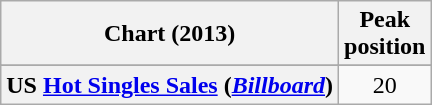<table class="wikitable sortable plainrowheaders" style="text-align:center">
<tr>
<th scope="col">Chart (2013)</th>
<th scope="col">Peak<br>position</th>
</tr>
<tr>
</tr>
<tr>
</tr>
<tr>
</tr>
<tr>
</tr>
<tr>
</tr>
<tr>
<th scope="row">US <a href='#'>Hot Singles Sales</a> (<em><a href='#'>Billboard</a></em>)</th>
<td>20</td>
</tr>
</table>
